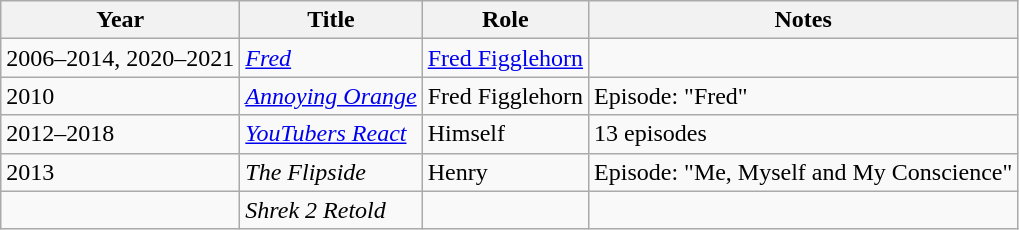<table class="wikitable sortable">
<tr>
<th>Year</th>
<th>Title</th>
<th>Role</th>
<th class="unsortable">Notes</th>
</tr>
<tr>
<td>2006–2014, 2020–2021</td>
<td><em><a href='#'>Fred</a></em></td>
<td><a href='#'>Fred Figglehorn</a></td>
<td></td>
</tr>
<tr>
<td>2010</td>
<td><em><a href='#'>Annoying Orange</a></em></td>
<td>Fred Figglehorn</td>
<td>Episode: "Fred"</td>
</tr>
<tr>
<td>2012–2018</td>
<td><em><a href='#'>YouTubers React</a></em></td>
<td>Himself</td>
<td>13 episodes</td>
</tr>
<tr>
<td>2013</td>
<td><em>The Flipside</em></td>
<td>Henry</td>
<td>Episode: "Me, Myself and My Conscience"</td>
</tr>
<tr>
<td></td>
<td><em>Shrek 2 Retold</em></td>
<td></td>
<td></td>
</tr>
</table>
